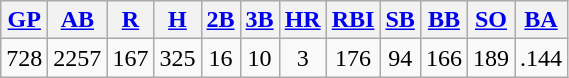<table class="wikitable">
<tr>
<th><a href='#'>GP</a></th>
<th><a href='#'>AB</a></th>
<th><a href='#'>R</a></th>
<th><a href='#'>H</a></th>
<th><a href='#'>2B</a></th>
<th><a href='#'>3B</a></th>
<th><a href='#'>HR</a></th>
<th><a href='#'>RBI</a></th>
<th><a href='#'>SB</a></th>
<th><a href='#'>BB</a></th>
<th><a href='#'>SO</a></th>
<th><a href='#'>BA</a></th>
</tr>
<tr align=center>
<td>728</td>
<td>2257</td>
<td>167</td>
<td>325</td>
<td>16</td>
<td>10</td>
<td>3</td>
<td>176</td>
<td>94</td>
<td>166</td>
<td>189</td>
<td>.144</td>
</tr>
</table>
